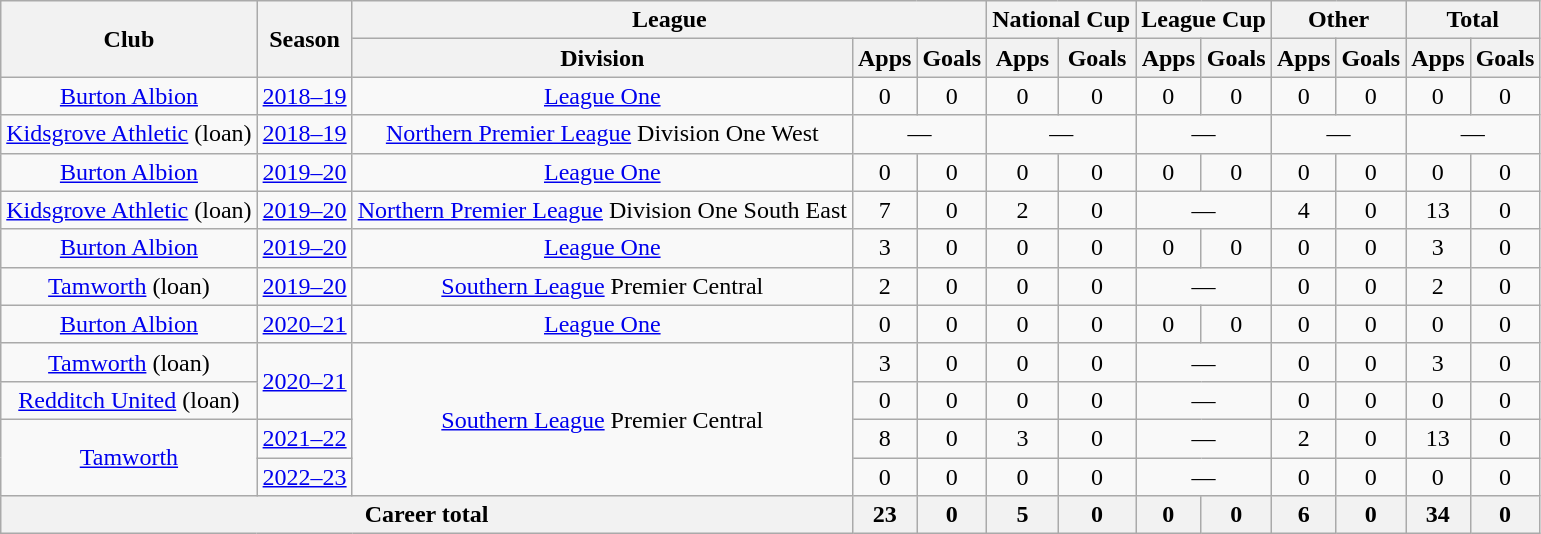<table class="wikitable" style="text-align:center">
<tr>
<th rowspan="2">Club</th>
<th rowspan="2">Season</th>
<th colspan="3">League</th>
<th colspan="2">National Cup</th>
<th colspan="2">League Cup</th>
<th colspan="2">Other</th>
<th colspan="2">Total</th>
</tr>
<tr>
<th>Division</th>
<th>Apps</th>
<th>Goals</th>
<th>Apps</th>
<th>Goals</th>
<th>Apps</th>
<th>Goals</th>
<th>Apps</th>
<th>Goals</th>
<th>Apps</th>
<th>Goals</th>
</tr>
<tr>
<td><a href='#'>Burton Albion</a></td>
<td><a href='#'>2018–19</a></td>
<td><a href='#'>League One</a></td>
<td>0</td>
<td>0</td>
<td>0</td>
<td>0</td>
<td>0</td>
<td>0</td>
<td>0</td>
<td>0</td>
<td>0</td>
<td>0</td>
</tr>
<tr>
<td><a href='#'>Kidsgrove Athletic</a> (loan)</td>
<td><a href='#'>2018–19</a></td>
<td><a href='#'>Northern Premier League</a> Division One West</td>
<td colspan="2">—</td>
<td colspan="2">—</td>
<td colspan="2">—</td>
<td colspan="2">—</td>
<td colspan="2">—</td>
</tr>
<tr>
<td><a href='#'>Burton Albion</a></td>
<td><a href='#'>2019–20</a></td>
<td><a href='#'>League One</a></td>
<td>0</td>
<td>0</td>
<td>0</td>
<td>0</td>
<td>0</td>
<td>0</td>
<td>0</td>
<td>0</td>
<td>0</td>
<td>0</td>
</tr>
<tr>
<td><a href='#'>Kidsgrove Athletic</a> (loan)</td>
<td><a href='#'>2019–20</a></td>
<td><a href='#'>Northern Premier League</a> Division One South East</td>
<td>7</td>
<td>0</td>
<td>2</td>
<td>0</td>
<td colspan="2">—</td>
<td>4</td>
<td>0</td>
<td>13</td>
<td>0</td>
</tr>
<tr>
<td><a href='#'>Burton Albion</a></td>
<td><a href='#'>2019–20</a></td>
<td><a href='#'>League One</a></td>
<td>3</td>
<td>0</td>
<td>0</td>
<td>0</td>
<td>0</td>
<td>0</td>
<td>0</td>
<td>0</td>
<td>3</td>
<td>0</td>
</tr>
<tr>
<td><a href='#'>Tamworth</a> (loan)</td>
<td><a href='#'>2019–20</a></td>
<td><a href='#'>Southern League</a> Premier Central</td>
<td>2</td>
<td>0</td>
<td>0</td>
<td>0</td>
<td colspan="2">—</td>
<td>0</td>
<td>0</td>
<td>2</td>
<td>0</td>
</tr>
<tr>
<td><a href='#'>Burton Albion</a></td>
<td><a href='#'>2020–21</a></td>
<td><a href='#'>League One</a></td>
<td>0</td>
<td>0</td>
<td>0</td>
<td>0</td>
<td>0</td>
<td>0</td>
<td>0</td>
<td>0</td>
<td>0</td>
<td>0</td>
</tr>
<tr>
<td><a href='#'>Tamworth</a> (loan)</td>
<td rowspan="2"><a href='#'>2020–21</a></td>
<td rowspan="4"><a href='#'>Southern League</a> Premier Central</td>
<td>3</td>
<td>0</td>
<td>0</td>
<td>0</td>
<td colspan="2">—</td>
<td>0</td>
<td>0</td>
<td>3</td>
<td>0</td>
</tr>
<tr>
<td><a href='#'>Redditch United</a> (loan)</td>
<td>0</td>
<td>0</td>
<td>0</td>
<td>0</td>
<td colspan="2">—</td>
<td>0</td>
<td>0</td>
<td>0</td>
<td>0</td>
</tr>
<tr>
<td rowspan="2"><a href='#'>Tamworth</a></td>
<td><a href='#'>2021–22</a></td>
<td>8</td>
<td>0</td>
<td>3</td>
<td>0</td>
<td colspan="2">—</td>
<td>2</td>
<td>0</td>
<td>13</td>
<td>0</td>
</tr>
<tr>
<td><a href='#'>2022–23</a></td>
<td>0</td>
<td>0</td>
<td>0</td>
<td>0</td>
<td colspan="2">—</td>
<td>0</td>
<td>0</td>
<td>0</td>
<td>0</td>
</tr>
<tr>
<th colspan="3">Career total</th>
<th>23</th>
<th>0</th>
<th>5</th>
<th>0</th>
<th>0</th>
<th>0</th>
<th>6</th>
<th>0</th>
<th>34</th>
<th>0</th>
</tr>
</table>
